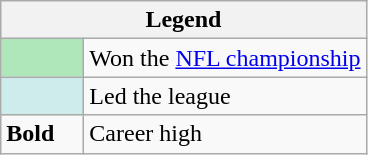<table class="wikitable mw-collapsible">
<tr>
<th colspan="2">Legend</th>
</tr>
<tr>
<td style="background:#afe6ba; width:3em;"></td>
<td>Won the <a href='#'>NFL championship</a></td>
</tr>
<tr>
<td style="background:#cfecec; width:3em;"></td>
<td>Led the league</td>
</tr>
<tr>
<td><strong>Bold</strong></td>
<td>Career high</td>
</tr>
</table>
